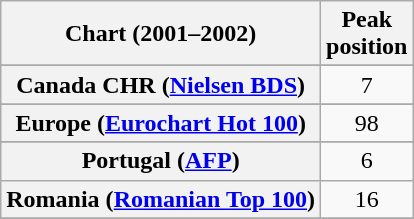<table class="wikitable sortable plainrowheaders" style="text-align:center">
<tr>
<th>Chart (2001–2002)</th>
<th>Peak<br>position</th>
</tr>
<tr>
</tr>
<tr>
</tr>
<tr>
</tr>
<tr>
<th scope="row">Canada CHR (<a href='#'>Nielsen BDS</a>)</th>
<td>7</td>
</tr>
<tr>
</tr>
<tr>
<th scope="row">Europe (<a href='#'>Eurochart Hot 100</a>)</th>
<td>98</td>
</tr>
<tr>
</tr>
<tr>
</tr>
<tr>
</tr>
<tr>
</tr>
<tr>
</tr>
<tr>
</tr>
<tr>
<th scope="row">Portugal (<a href='#'>AFP</a>)</th>
<td>6</td>
</tr>
<tr>
<th scope="row">Romania (<a href='#'>Romanian Top 100</a>)</th>
<td>16</td>
</tr>
<tr>
</tr>
<tr>
</tr>
<tr>
</tr>
<tr>
</tr>
<tr>
</tr>
</table>
